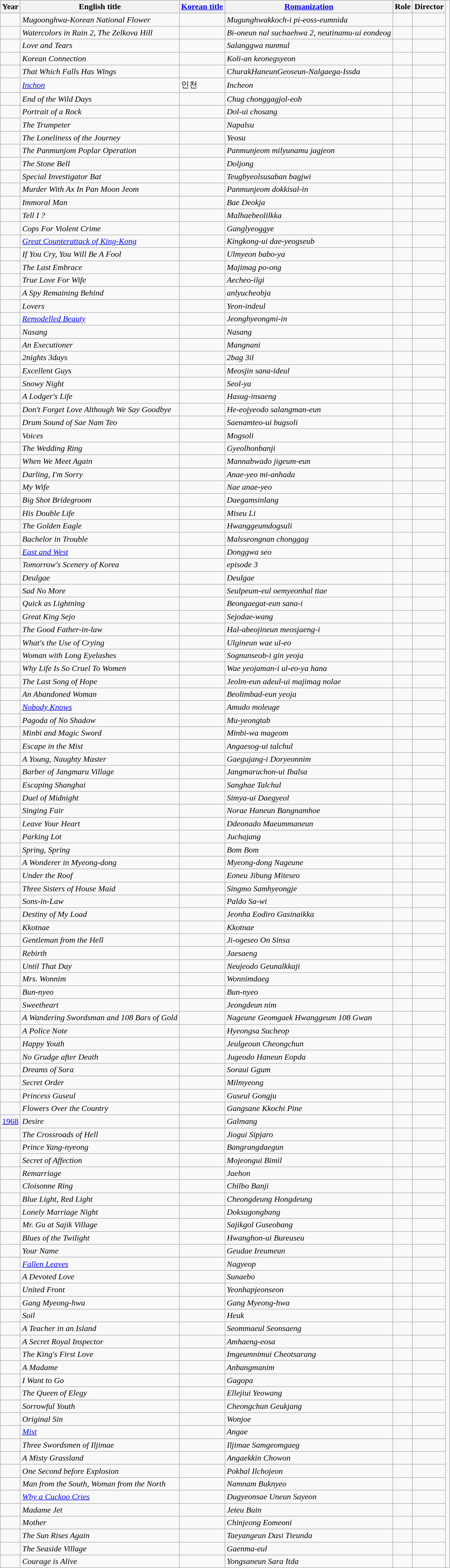<table class="wikitable">
<tr>
<th>Year</th>
<th>English title</th>
<th><a href='#'>Korean title</a></th>
<th><a href='#'>Romanization</a></th>
<th>Role</th>
<th>Director</th>
</tr>
<tr>
<td></td>
<td><em>Mugoonghwa-Korean National Flower</em></td>
<td></td>
<td><em>Mugunghwakkoch-i pi-eoss-eumnida</em></td>
<td></td>
<td></td>
</tr>
<tr>
<td></td>
<td><em>Watercolors in Rain 2, The Zelkova Hill</em></td>
<td></td>
<td><em>Bi-oneun nal suchaehwa 2, neutinamu-ui eondeog</em></td>
<td></td>
<td></td>
</tr>
<tr>
<td></td>
<td><em>Love and Tears</em></td>
<td></td>
<td><em>Salanggwa nunmul</em></td>
<td></td>
<td></td>
</tr>
<tr>
<td></td>
<td><em>Korean Connection</em></td>
<td></td>
<td><em>Koli-an keonegsyeon</em></td>
<td></td>
<td></td>
</tr>
<tr>
<td></td>
<td><em>That Which Falls Has Wings</em></td>
<td></td>
<td><em>ChurakHaneunGeoseun-Nalgaega-Issda</em></td>
<td></td>
<td></td>
</tr>
<tr>
<td></td>
<td><em><a href='#'>Inchon</a></em></td>
<td>인천</td>
<td><em>Incheon</em></td>
<td></td>
<td></td>
</tr>
<tr>
<td></td>
<td><em>End of the Wild Days</em></td>
<td></td>
<td><em>Chug chonggagjol-eob</em></td>
<td></td>
<td></td>
</tr>
<tr>
<td></td>
<td><em>Portrait of a Rock</em></td>
<td></td>
<td><em>Dol-ui chosang</em></td>
<td></td>
<td></td>
</tr>
<tr>
<td></td>
<td><em>The Trumpeter</em></td>
<td></td>
<td><em>Napalsu</em></td>
<td></td>
<td></td>
</tr>
<tr>
<td></td>
<td><em>The Loneliness of the Journey</em></td>
<td></td>
<td><em>Yeosu</em></td>
<td></td>
<td></td>
</tr>
<tr>
<td></td>
<td><em>The Panmunjom Poplar Operation</em></td>
<td></td>
<td><em>Panmunjeom milyunamu jagjeon</em></td>
<td></td>
<td></td>
</tr>
<tr>
<td></td>
<td><em>The Stone Bell</em></td>
<td></td>
<td><em>Doljong</em></td>
<td></td>
<td></td>
</tr>
<tr>
<td></td>
<td><em>Special Investigator Bat</em></td>
<td></td>
<td><em>Teugbyeolsusaban bagjwi</em></td>
<td></td>
<td></td>
</tr>
<tr>
<td></td>
<td><em>Murder With Ax In Pan Moon Jeom</em></td>
<td></td>
<td><em>Panmunjeom dokkisal-in</em></td>
<td></td>
<td></td>
</tr>
<tr>
<td></td>
<td><em>Immoral Man</em></td>
<td></td>
<td><em>Bae Deokja</em></td>
<td></td>
<td></td>
</tr>
<tr>
<td></td>
<td><em>Tell I ?</em></td>
<td></td>
<td><em>Malhaebeolilkka</em></td>
<td></td>
<td></td>
</tr>
<tr>
<td></td>
<td><em>Cops For Violent Crime</em></td>
<td></td>
<td><em>Ganglyeoggye</em></td>
<td></td>
<td></td>
</tr>
<tr>
<td></td>
<td><em><a href='#'>Great Counterattack of King-Kong</a></em></td>
<td></td>
<td><em>Kingkong-ui dae-yeogseub</em></td>
<td></td>
<td></td>
</tr>
<tr>
<td></td>
<td><em>If You Cry, You Will Be A Fool</em></td>
<td></td>
<td><em>Ulmyeon babo-ya</em></td>
<td></td>
<td></td>
</tr>
<tr>
<td></td>
<td><em>The Last Embrace</em></td>
<td></td>
<td><em>Majimag po-ong</em></td>
<td></td>
<td></td>
</tr>
<tr>
<td></td>
<td><em>True Love For Wife</em></td>
<td></td>
<td><em>Aecheo-ilgi</em></td>
<td></td>
<td></td>
</tr>
<tr>
<td></td>
<td><em>A Spy Remaining Behind</em></td>
<td></td>
<td><em>anlyucheobja</em></td>
<td></td>
<td></td>
</tr>
<tr>
<td></td>
<td><em>Lovers</em></td>
<td></td>
<td><em>Yeon-indeul</em></td>
<td></td>
<td></td>
</tr>
<tr>
<td></td>
<td><em><a href='#'>Remodelled Beauty</a></em></td>
<td></td>
<td><em>Jeonghyeongmi-in</em></td>
<td></td>
<td></td>
</tr>
<tr>
<td></td>
<td><em>Nasang</em></td>
<td></td>
<td><em>Nasang</em></td>
<td></td>
<td></td>
</tr>
<tr>
<td></td>
<td><em>An Executioner</em></td>
<td></td>
<td><em>Mangnani</em></td>
<td></td>
<td></td>
</tr>
<tr>
<td></td>
<td><em>2nights 3days</em></td>
<td></td>
<td><em>2bag 3il</em></td>
<td></td>
<td></td>
</tr>
<tr>
<td></td>
<td><em>Excellent Guys</em></td>
<td></td>
<td><em>Meosjin sana-ideul</em></td>
<td></td>
<td></td>
</tr>
<tr>
<td></td>
<td><em>Snowy Night</em></td>
<td></td>
<td><em>Seol-ya</em></td>
<td></td>
<td></td>
</tr>
<tr>
<td></td>
<td><em>A Lodger's Life</em></td>
<td></td>
<td><em>Hasug-insaeng</em></td>
<td></td>
<td></td>
</tr>
<tr>
<td></td>
<td><em>Don't Forget Love Although We Say Goodbye</em></td>
<td></td>
<td><em>He-eojyeodo salangman-eun</em></td>
<td></td>
<td></td>
</tr>
<tr>
<td></td>
<td><em>Drum Sound of Sae Nam Teo</em></td>
<td></td>
<td><em>Saenamteo-ui bugsoli</em></td>
<td></td>
<td></td>
</tr>
<tr>
<td></td>
<td><em>Voices</em></td>
<td></td>
<td><em>Mogsoli</em></td>
<td></td>
<td></td>
</tr>
<tr>
<td></td>
<td><em>The Wedding Ring</em></td>
<td></td>
<td><em>Gyeolhonbanji</em></td>
<td></td>
<td></td>
</tr>
<tr>
<td></td>
<td><em>When We Meet Again</em></td>
<td></td>
<td><em>Mannabwado jigeum-eun</em></td>
<td></td>
<td></td>
</tr>
<tr>
<td></td>
<td><em>Darling, I'm Sorry</em></td>
<td></td>
<td><em>Anae-yeo mi-anhada</em></td>
<td></td>
<td></td>
</tr>
<tr>
<td></td>
<td><em>My Wife</em></td>
<td></td>
<td><em>Nae anae-yeo</em></td>
<td></td>
<td></td>
</tr>
<tr>
<td></td>
<td><em>Big Shot Bridegroom</em></td>
<td></td>
<td><em>Daegamsinlang</em></td>
<td></td>
<td></td>
</tr>
<tr>
<td></td>
<td><em>His Double Life</em></td>
<td></td>
<td><em>Miseu Li</em></td>
<td></td>
<td></td>
</tr>
<tr>
<td></td>
<td><em>The Golden Eagle</em></td>
<td></td>
<td><em>Hwanggeumdogsuli</em></td>
<td></td>
<td></td>
</tr>
<tr>
<td></td>
<td><em>Bachelor in Trouble</em></td>
<td></td>
<td><em>Malsseongnan chonggag</em></td>
<td></td>
<td></td>
</tr>
<tr>
<td></td>
<td><em><a href='#'>East and West</a></em></td>
<td></td>
<td><em>Donggwa seo</em></td>
<td></td>
<td></td>
</tr>
<tr>
<td></td>
<td><em>Tomorrow's Scenery of Korea</em></td>
<td></td>
<td><em>episode 3</em></td>
<td></td>
<td></td>
<td></td>
</tr>
<tr>
<td></td>
<td><em>Deulgae</em></td>
<td></td>
<td><em>Deulgae</em></td>
<td></td>
<td></td>
</tr>
<tr>
<td></td>
<td><em>Sad No More</em></td>
<td></td>
<td><em>Seulpeum-eul oemyeonhal ttae</em></td>
<td></td>
<td></td>
</tr>
<tr>
<td></td>
<td><em>Quick as Lightning</em></td>
<td></td>
<td><em>Beongaegat-eun sana-i</em></td>
<td></td>
<td></td>
</tr>
<tr>
<td></td>
<td><em>Great King Sejo</em></td>
<td></td>
<td><em>Sejodae-wang</em></td>
<td></td>
<td></td>
</tr>
<tr>
<td></td>
<td><em>The Good Father-in-law</em></td>
<td></td>
<td><em>Hal-abeojineun meosjaeng-i</em></td>
<td></td>
<td></td>
</tr>
<tr>
<td></td>
<td><em>What's the Use of Crying</em></td>
<td></td>
<td><em>Ulgineun wae ul-eo</em></td>
<td></td>
<td></td>
</tr>
<tr>
<td></td>
<td><em>Woman with Long Eyelashes</em></td>
<td></td>
<td><em>Sognunseob-i gin yeoja</em></td>
<td></td>
<td></td>
</tr>
<tr>
<td></td>
<td><em>Why Life Is So Cruel To Women</em></td>
<td></td>
<td><em>Wae yeojaman-i ul-eo-ya hana</em></td>
<td></td>
<td></td>
</tr>
<tr>
<td></td>
<td><em>The Last Song of Hope</em></td>
<td></td>
<td><em>Jeolm-eun adeul-ui majimag nolae</em></td>
<td></td>
<td></td>
</tr>
<tr>
<td></td>
<td><em>An Abandoned Woman</em></td>
<td></td>
<td><em>Beolimbad-eun yeoja</em></td>
<td></td>
<td></td>
</tr>
<tr>
<td></td>
<td><em><a href='#'>Nobody Knows</a></em></td>
<td></td>
<td><em>Amudo moleuge</em></td>
<td></td>
<td></td>
</tr>
<tr>
<td></td>
<td><em>Pagoda of No Shadow</em></td>
<td></td>
<td><em>Mu-yeongtab</em></td>
<td></td>
<td></td>
</tr>
<tr>
<td></td>
<td><em>Minbi and Magic Sword</em></td>
<td></td>
<td><em>Minbi-wa mageom</em></td>
<td></td>
<td></td>
</tr>
<tr>
<td></td>
<td><em>Escape in the Mist</em></td>
<td></td>
<td><em>Angaesog-ui talchul</em></td>
<td></td>
<td></td>
</tr>
<tr>
<td></td>
<td><em>A Young, Naughty Master</em></td>
<td></td>
<td><em> Gaegujang-i Doryeonnim </em></td>
<td></td>
<td></td>
</tr>
<tr>
<td></td>
<td><em>Barber of Jangmaru Village</em></td>
<td></td>
<td><em> Jangmaruchon-ui Ibalsa </em></td>
<td></td>
<td></td>
</tr>
<tr>
<td></td>
<td><em>Escaping Shanghai</em></td>
<td></td>
<td><em> Sanghae Talchul </em></td>
<td></td>
<td></td>
</tr>
<tr>
<td></td>
<td><em>Duel of Midnight</em></td>
<td></td>
<td><em> Simya-ui Daegyeol </em></td>
<td></td>
<td></td>
</tr>
<tr>
<td></td>
<td><em>Singing Fair</em></td>
<td></td>
<td><em> Norae Haneun Bangnamhoe </em></td>
<td></td>
<td></td>
</tr>
<tr>
<td></td>
<td><em>Leave Your Heart</em></td>
<td></td>
<td><em> Ddeonado Maeummaneun </em></td>
<td></td>
<td></td>
</tr>
<tr>
<td></td>
<td><em>Parking Lot</em></td>
<td></td>
<td><em> Juchajang </em></td>
<td></td>
<td></td>
</tr>
<tr>
<td></td>
<td><em>Spring, Spring</em></td>
<td></td>
<td><em> Bom Bom </em></td>
<td></td>
<td></td>
</tr>
<tr>
<td></td>
<td><em>A Wonderer in Myeong-dong</em></td>
<td></td>
<td><em> Myeong-dong Nageune </em></td>
<td></td>
<td></td>
</tr>
<tr>
<td></td>
<td><em>Under the Roof</em></td>
<td></td>
<td><em> Eoneu Jibung Miteseo </em></td>
<td></td>
<td></td>
</tr>
<tr>
<td></td>
<td><em>Three Sisters of House Maid</em></td>
<td></td>
<td><em> Singmo Samhyeongje </em></td>
<td></td>
<td></td>
</tr>
<tr>
<td></td>
<td><em>Sons-in-Law</em></td>
<td></td>
<td><em> Paldo Sa-wi </em></td>
<td></td>
<td></td>
</tr>
<tr>
<td></td>
<td><em>Destiny of My Load</em></td>
<td></td>
<td><em> Jeonha Eodiro Gasinaikka </em></td>
<td></td>
<td></td>
</tr>
<tr>
<td></td>
<td><em>Kkotnae</em></td>
<td></td>
<td><em> Kkotnae </em></td>
<td></td>
<td></td>
</tr>
<tr>
<td></td>
<td><em>Gentleman from the Hell</em></td>
<td></td>
<td><em> Ji-ogeseo On Sinsa </em></td>
<td></td>
<td></td>
</tr>
<tr>
<td></td>
<td><em>Rebirth</em></td>
<td></td>
<td><em> Jaesaeng </em></td>
<td></td>
<td></td>
</tr>
<tr>
<td></td>
<td><em>Until That Day</em></td>
<td></td>
<td><em> Neujeodo Geunalkkaji </em></td>
<td></td>
<td></td>
</tr>
<tr>
<td></td>
<td><em>Mrs. Wonnim</em></td>
<td></td>
<td><em> Wonnimdaeg </em></td>
<td></td>
<td></td>
</tr>
<tr>
<td></td>
<td><em>Bun-nyeo</em></td>
<td></td>
<td><em> Bun-nyeo </em></td>
<td></td>
<td></td>
</tr>
<tr>
<td></td>
<td><em>Sweetheart</em></td>
<td></td>
<td><em> Jeongdeun nim </em></td>
<td></td>
<td></td>
</tr>
<tr>
<td></td>
<td><em>A Wandering Swordsman and 108 Bars of Gold</em></td>
<td></td>
<td><em> Nageune Geomgaek Hwanggeum 108 Gwan </em></td>
<td></td>
<td></td>
</tr>
<tr>
<td></td>
<td><em>A Police Note</em></td>
<td></td>
<td><em> Hyeongsa Sucheop </em></td>
<td></td>
<td></td>
</tr>
<tr>
<td></td>
<td><em>Happy Youth</em></td>
<td></td>
<td><em> Jeulgeoun Cheongchun </em></td>
<td></td>
<td></td>
</tr>
<tr>
<td></td>
<td><em>No Grudge after Death</em></td>
<td></td>
<td><em> Jugeodo Haneun Eopda </em></td>
<td></td>
<td></td>
</tr>
<tr>
<td></td>
<td><em>Dreams of Sora</em></td>
<td></td>
<td><em> Soraui Ggum </em></td>
<td></td>
<td></td>
</tr>
<tr>
<td></td>
<td><em>Secret Order</em></td>
<td></td>
<td><em> Milmyeong </em></td>
<td></td>
<td></td>
</tr>
<tr>
<td></td>
<td><em>Princess Guseul</em></td>
<td></td>
<td><em> Guseul Gongju </em></td>
<td></td>
<td></td>
</tr>
<tr>
<td></td>
<td><em>Flowers Over the Country</em></td>
<td></td>
<td><em> Gangsane Kkochi Pine </em></td>
<td></td>
<td></td>
</tr>
<tr>
<td><a href='#'>1968</a></td>
<td><em>Desire</em></td>
<td></td>
<td><em> Galmang </em></td>
<td></td>
<td></td>
</tr>
<tr>
<td></td>
<td><em>The Crossroads of Hell</em></td>
<td></td>
<td><em> Jiogui Sipjaro </em></td>
<td></td>
<td></td>
</tr>
<tr>
<td></td>
<td><em>Prince Yang-nyeong</em></td>
<td></td>
<td><em> Bangrangdaegun </em></td>
<td></td>
<td></td>
</tr>
<tr>
<td></td>
<td><em>Secret of Affection</em></td>
<td></td>
<td><em> Mojeongui Bimil </em></td>
<td></td>
<td></td>
</tr>
<tr>
<td></td>
<td><em>Remarriage</em></td>
<td></td>
<td><em> Jaehon </em></td>
<td></td>
<td></td>
</tr>
<tr>
<td></td>
<td><em>Cloisonne Ring</em></td>
<td></td>
<td><em> Chilbo Banji </em></td>
<td></td>
<td></td>
</tr>
<tr>
<td></td>
<td><em>Blue Light, Red Light</em></td>
<td></td>
<td><em> Cheongdeung Hongdeung </em></td>
<td></td>
<td></td>
</tr>
<tr>
<td></td>
<td><em>Lonely Marriage Night</em></td>
<td></td>
<td><em> Doksugongbang </em></td>
<td></td>
<td></td>
</tr>
<tr>
<td></td>
<td><em>Mr. Gu at Sajik Village</em></td>
<td></td>
<td><em> Sajikgol Guseobang </em></td>
<td></td>
<td></td>
</tr>
<tr>
<td></td>
<td><em>Blues of the Twilight</em></td>
<td></td>
<td><em> Hwanghon-ui Bureuseu </em></td>
<td></td>
<td></td>
</tr>
<tr>
<td></td>
<td><em>Your Name</em></td>
<td></td>
<td><em> Geudae Ireumeun </em></td>
<td></td>
<td></td>
</tr>
<tr>
<td></td>
<td><em><a href='#'>Fallen Leaves</a></em></td>
<td></td>
<td><em> Nagyeop </em></td>
<td></td>
<td></td>
</tr>
<tr>
<td></td>
<td><em>A Devoted Love</em></td>
<td></td>
<td><em> Sunaebo </em></td>
<td></td>
<td></td>
</tr>
<tr>
<td></td>
<td><em>United Front</em></td>
<td></td>
<td><em> Yeonhapjeonseon </em></td>
<td></td>
<td></td>
</tr>
<tr>
<td></td>
<td><em>Gang Myeong-hwa</em></td>
<td></td>
<td><em> Gang Myeong-hwa </em></td>
<td></td>
<td></td>
</tr>
<tr>
<td></td>
<td><em>Soil</em></td>
<td></td>
<td><em> Heuk </em></td>
<td></td>
<td></td>
</tr>
<tr>
<td></td>
<td><em>A Teacher in an Island</em></td>
<td></td>
<td><em> Seommaeul Seonsaeng </em></td>
<td></td>
<td></td>
</tr>
<tr>
<td></td>
<td><em>A Secret Royal Inspector</em></td>
<td></td>
<td><em> Amhaeng-eosa </em></td>
<td></td>
<td></td>
</tr>
<tr>
<td></td>
<td><em>The King's First Love</em></td>
<td></td>
<td><em> Imgeumnimui Cheotsarang </em></td>
<td></td>
<td></td>
</tr>
<tr>
<td></td>
<td><em>A Madame</em></td>
<td></td>
<td><em> Anbangmanim </em></td>
<td></td>
<td></td>
</tr>
<tr>
<td></td>
<td><em>I Want to Go</em></td>
<td></td>
<td><em> Gagopa </em></td>
<td></td>
<td></td>
</tr>
<tr>
<td></td>
<td><em>The Queen of Elegy</em></td>
<td></td>
<td><em> Ellejiui Yeowang </em></td>
<td></td>
<td></td>
</tr>
<tr>
<td></td>
<td><em>Sorrowful Youth</em></td>
<td></td>
<td><em> Cheongchun Geukjang </em></td>
<td></td>
<td></td>
</tr>
<tr>
<td></td>
<td><em>Original Sin</em></td>
<td></td>
<td><em> Wonjoe </em></td>
<td></td>
<td></td>
</tr>
<tr>
<td></td>
<td><em><a href='#'>Mist</a></em></td>
<td></td>
<td><em> Angae </em></td>
<td></td>
<td></td>
</tr>
<tr>
<td></td>
<td><em>Three Swordsmen of Iljimae</em></td>
<td></td>
<td><em> Iljimae Samgeomgaeg </em></td>
<td></td>
<td></td>
</tr>
<tr>
<td></td>
<td><em>A Misty Grassland</em></td>
<td></td>
<td><em> Angaekkin Chowon </em></td>
<td></td>
<td></td>
</tr>
<tr>
<td></td>
<td><em>One Second before Explosion</em></td>
<td></td>
<td><em> Pokbal Ilchojeon </em></td>
<td></td>
<td></td>
</tr>
<tr>
<td></td>
<td><em>Man from the South, Woman from the North</em></td>
<td></td>
<td><em> Namnam Buknyeo </em></td>
<td></td>
<td></td>
</tr>
<tr>
<td></td>
<td><em><a href='#'>Why a Cuckoo Cries</a></em></td>
<td></td>
<td><em> Dugyeonsae Uneun Sayeon </em></td>
<td></td>
<td></td>
</tr>
<tr>
<td></td>
<td><em>Madame Jet</em></td>
<td></td>
<td><em> Jeteu Buin </em></td>
<td></td>
<td></td>
</tr>
<tr>
<td></td>
<td><em>Mother</em></td>
<td></td>
<td><em> Chinjeong Eomeoni </em></td>
<td></td>
<td></td>
</tr>
<tr>
<td></td>
<td><em>The Sun Rises Again</em></td>
<td></td>
<td><em> Taeyangeun Dasi Tteunda </em></td>
<td></td>
<td></td>
</tr>
<tr>
<td></td>
<td><em>The Seaside Village</em></td>
<td></td>
<td><em> Gaenma-eul </em></td>
<td></td>
<td></td>
</tr>
<tr>
<td></td>
<td><em>Courage is Alive</em></td>
<td></td>
<td><em> Yongsaneun Sara Itda </em></td>
<td></td>
<td></td>
</tr>
</table>
